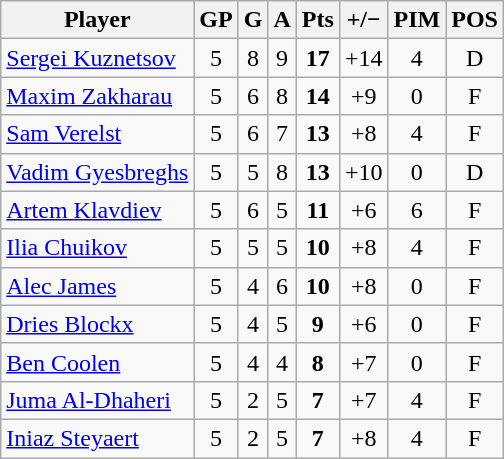<table class="wikitable sortable" style="text-align:center;">
<tr>
<th>Player</th>
<th>GP</th>
<th>G</th>
<th>A</th>
<th>Pts</th>
<th>+/−</th>
<th>PIM</th>
<th>POS</th>
</tr>
<tr>
<td style="text-align:left;"> <a href='#'>Sergei Kuznetsov</a></td>
<td>5</td>
<td>8</td>
<td>9</td>
<td><strong>17</strong></td>
<td>+14</td>
<td>4</td>
<td>D</td>
</tr>
<tr>
<td style="text-align:left;"> <a href='#'>Maxim Zakharau</a></td>
<td>5</td>
<td>6</td>
<td>8</td>
<td><strong>14</strong></td>
<td>+9</td>
<td>0</td>
<td>F</td>
</tr>
<tr>
<td style="text-align:left;"> <a href='#'>Sam Verelst</a></td>
<td>5</td>
<td>6</td>
<td>7</td>
<td><strong>13</strong></td>
<td>+8</td>
<td>4</td>
<td>F</td>
</tr>
<tr>
<td style="text-align:left;"> <a href='#'>Vadim Gyesbreghs</a></td>
<td>5</td>
<td>5</td>
<td>8</td>
<td><strong>13</strong></td>
<td>+10</td>
<td>0</td>
<td>D</td>
</tr>
<tr>
<td style="text-align:left;"> <a href='#'>Artem Klavdiev</a></td>
<td>5</td>
<td>6</td>
<td>5</td>
<td><strong>11</strong></td>
<td>+6</td>
<td>6</td>
<td>F</td>
</tr>
<tr>
<td style="text-align:left;"> <a href='#'>Ilia Chuikov</a></td>
<td>5</td>
<td>5</td>
<td>5</td>
<td><strong>10</strong></td>
<td>+8</td>
<td>4</td>
<td>F</td>
</tr>
<tr>
<td style="text-align:left;"> <a href='#'>Alec James</a></td>
<td>5</td>
<td>4</td>
<td>6</td>
<td><strong>10</strong></td>
<td>+8</td>
<td>0</td>
<td>F</td>
</tr>
<tr>
<td style="text-align:left;"> <a href='#'>Dries Blockx</a></td>
<td>5</td>
<td>4</td>
<td>5</td>
<td><strong>9</strong></td>
<td>+6</td>
<td>0</td>
<td>F</td>
</tr>
<tr>
<td style="text-align:left;"> <a href='#'>Ben Coolen</a></td>
<td>5</td>
<td>4</td>
<td>4</td>
<td><strong>8</strong></td>
<td>+7</td>
<td>0</td>
<td>F</td>
</tr>
<tr>
<td style="text-align:left;"> <a href='#'>Juma Al-Dhaheri</a></td>
<td>5</td>
<td>2</td>
<td>5</td>
<td><strong>7</strong></td>
<td>+7</td>
<td>4</td>
<td>F</td>
</tr>
<tr>
<td style="text-align:left;"> <a href='#'>Iniaz Steyaert</a></td>
<td>5</td>
<td>2</td>
<td>5</td>
<td><strong>7</strong></td>
<td>+8</td>
<td>4</td>
<td>F</td>
</tr>
</table>
